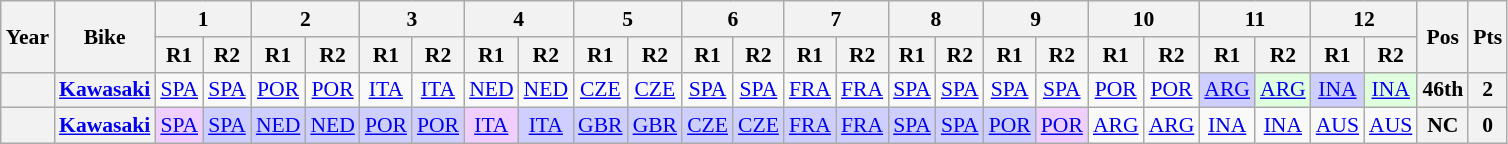<table class="wikitable" style="text-align:center; font-size:90%;">
<tr>
<th rowspan="2">Year</th>
<th rowspan="2">Bike</th>
<th colspan="2">1</th>
<th colspan="2">2</th>
<th colspan="2">3</th>
<th colspan="2">4</th>
<th colspan="2">5</th>
<th colspan="2">6</th>
<th colspan="2">7</th>
<th colspan="2">8</th>
<th colspan="2">9</th>
<th colspan="2">10</th>
<th colspan="2">11</th>
<th colspan="2">12</th>
<th rowspan="2">Pos</th>
<th rowspan="2">Pts</th>
</tr>
<tr>
<th>R1</th>
<th>R2</th>
<th>R1</th>
<th>R2</th>
<th>R1</th>
<th>R2</th>
<th>R1</th>
<th>R2</th>
<th>R1</th>
<th>R2</th>
<th>R1</th>
<th>R2</th>
<th>R1</th>
<th>R2</th>
<th>R1</th>
<th>R2</th>
<th>R1</th>
<th>R2</th>
<th>R1</th>
<th>R2</th>
<th>R1</th>
<th>R2</th>
<th>R1</th>
<th>R2</th>
</tr>
<tr>
<th></th>
<th><a href='#'>Kawasaki</a></th>
<td><a href='#'>SPA</a></td>
<td><a href='#'>SPA</a></td>
<td><a href='#'>POR</a></td>
<td><a href='#'>POR</a></td>
<td><a href='#'>ITA</a></td>
<td><a href='#'>ITA</a></td>
<td><a href='#'>NED</a></td>
<td><a href='#'>NED</a></td>
<td><a href='#'>CZE</a></td>
<td><a href='#'>CZE</a></td>
<td><a href='#'>SPA</a></td>
<td><a href='#'>SPA</a></td>
<td><a href='#'>FRA</a></td>
<td><a href='#'>FRA</a></td>
<td><a href='#'>SPA</a></td>
<td><a href='#'>SPA</a></td>
<td><a href='#'>SPA</a></td>
<td><a href='#'>SPA</a></td>
<td><a href='#'>POR</a></td>
<td><a href='#'>POR</a></td>
<td style="background:#cfcfff;"><a href='#'>ARG</a><br></td>
<td style="background:#dfffdf;"><a href='#'>ARG</a><br></td>
<td style="background:#cfcfff;"><a href='#'>INA</a><br></td>
<td style="background:#dfffdf;"><a href='#'>INA</a><br></td>
<th>46th</th>
<th>2</th>
</tr>
<tr>
<th></th>
<th><a href='#'>Kawasaki</a></th>
<td style="background:#efcfff;"><a href='#'>SPA</a><br></td>
<td style="background:#cfcfff;"><a href='#'>SPA</a><br></td>
<td style="background:#cfcfff;"><a href='#'>NED</a><br></td>
<td style="background:#cfcfff;"><a href='#'>NED</a><br></td>
<td style="background:#cfcfff;"><a href='#'>POR</a><br></td>
<td style="background:#cfcfff;"><a href='#'>POR</a><br></td>
<td style="background:#efcfff;"><a href='#'>ITA</a><br></td>
<td style="background:#cfcfff;"><a href='#'>ITA</a><br></td>
<td style="background:#cfcfff;"><a href='#'>GBR</a><br></td>
<td style="background:#cfcfff;"><a href='#'>GBR</a><br></td>
<td style="background:#cfcfff;"><a href='#'>CZE</a><br></td>
<td style="background:#cfcfff;"><a href='#'>CZE</a><br></td>
<td style="background:#cfcfff;"><a href='#'>FRA</a><br></td>
<td style="background:#cfcfff;"><a href='#'>FRA</a><br></td>
<td style="background:#cfcfff;"><a href='#'>SPA</a><br></td>
<td style="background:#cfcfff;"><a href='#'>SPA</a><br></td>
<td style="background:#cfcfff;"><a href='#'>POR</a><br></td>
<td style="background:#efcfff;"><a href='#'>POR</a><br></td>
<td><a href='#'>ARG</a></td>
<td><a href='#'>ARG</a></td>
<td><a href='#'>INA</a></td>
<td><a href='#'>INA</a></td>
<td><a href='#'>AUS</a></td>
<td><a href='#'>AUS</a></td>
<th>NC</th>
<th>0</th>
</tr>
</table>
